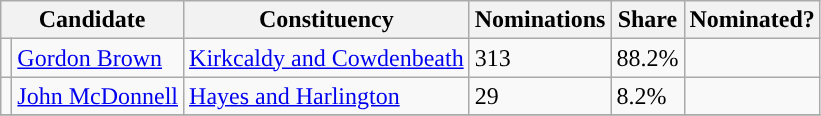<table class ="wikitable sortable">
<tr>
<th colspan=2>Candidate</th>
<th>Constituency</th>
<th>Nominations</th>
<th>Share</th>
<th>Nominated?</th>
</tr>
<tr>
<td style="background:"></td>
<td><a href='#'>Gordon Brown</a></td>
<td><a href='#'>Kirkcaldy and Cowdenbeath</a></td>
<td>313</td>
<td>88.2%</td>
<td></td>
</tr>
<tr>
<td style="background:"></td>
<td><a href='#'>John McDonnell</a></td>
<td><a href='#'>Hayes and Harlington</a></td>
<td>29</td>
<td>8.2%</td>
<td></td>
</tr>
<tr>
</tr>
</table>
